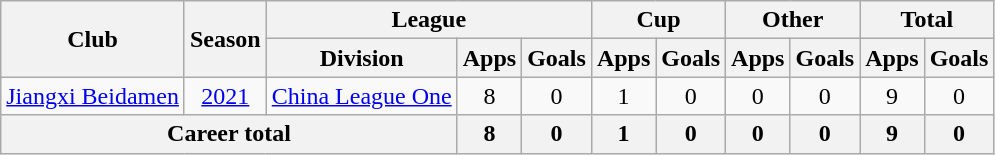<table class="wikitable" style="text-align: center">
<tr>
<th rowspan="2">Club</th>
<th rowspan="2">Season</th>
<th colspan="3">League</th>
<th colspan="2">Cup</th>
<th colspan="2">Other</th>
<th colspan="2">Total</th>
</tr>
<tr>
<th>Division</th>
<th>Apps</th>
<th>Goals</th>
<th>Apps</th>
<th>Goals</th>
<th>Apps</th>
<th>Goals</th>
<th>Apps</th>
<th>Goals</th>
</tr>
<tr>
<td><a href='#'>Jiangxi Beidamen</a></td>
<td><a href='#'>2021</a></td>
<td><a href='#'>China League One</a></td>
<td>8</td>
<td>0</td>
<td>1</td>
<td>0</td>
<td>0</td>
<td>0</td>
<td>9</td>
<td>0</td>
</tr>
<tr>
<th colspan=3>Career total</th>
<th>8</th>
<th>0</th>
<th>1</th>
<th>0</th>
<th>0</th>
<th>0</th>
<th>9</th>
<th>0</th>
</tr>
</table>
